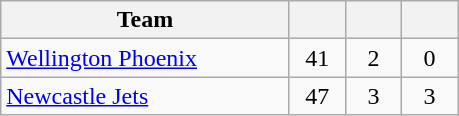<table class="wikitable" style="text-align:center;">
<tr>
<th width=185>Team</th>
<th width=30></th>
<th width=30></th>
<th width=30></th>
</tr>
<tr>
<td align=left> <a href='#'>Wellington Phoenix</a></td>
<td>41</td>
<td>2</td>
<td>0</td>
</tr>
<tr>
<td align=left> <a href='#'>Newcastle Jets</a></td>
<td>47</td>
<td>3</td>
<td>3</td>
</tr>
</table>
